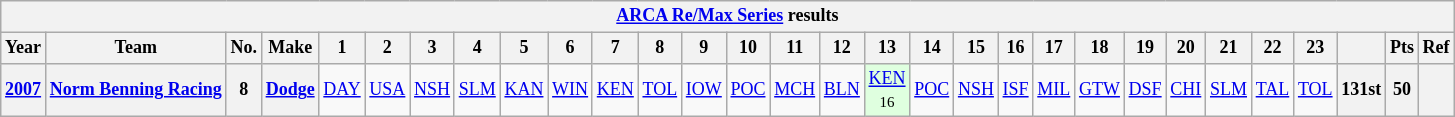<table class="wikitable" style="text-align:center; font-size:75%">
<tr>
<th colspan=45><a href='#'>ARCA Re/Max Series</a> results</th>
</tr>
<tr>
<th>Year</th>
<th>Team</th>
<th>No.</th>
<th>Make</th>
<th>1</th>
<th>2</th>
<th>3</th>
<th>4</th>
<th>5</th>
<th>6</th>
<th>7</th>
<th>8</th>
<th>9</th>
<th>10</th>
<th>11</th>
<th>12</th>
<th>13</th>
<th>14</th>
<th>15</th>
<th>16</th>
<th>17</th>
<th>18</th>
<th>19</th>
<th>20</th>
<th>21</th>
<th>22</th>
<th>23</th>
<th></th>
<th>Pts</th>
<th>Ref</th>
</tr>
<tr>
<th><a href='#'>2007</a></th>
<th><a href='#'>Norm Benning Racing</a></th>
<th>8</th>
<th><a href='#'>Dodge</a></th>
<td><a href='#'>DAY</a></td>
<td><a href='#'>USA</a></td>
<td><a href='#'>NSH</a></td>
<td><a href='#'>SLM</a></td>
<td><a href='#'>KAN</a></td>
<td><a href='#'>WIN</a></td>
<td><a href='#'>KEN</a></td>
<td><a href='#'>TOL</a></td>
<td><a href='#'>IOW</a></td>
<td><a href='#'>POC</a></td>
<td><a href='#'>MCH</a></td>
<td><a href='#'>BLN</a></td>
<td style="background:#DFFFDF;"><a href='#'>KEN</a><br><small>16</small></td>
<td><a href='#'>POC</a></td>
<td><a href='#'>NSH</a></td>
<td><a href='#'>ISF</a></td>
<td><a href='#'>MIL</a></td>
<td><a href='#'>GTW</a></td>
<td><a href='#'>DSF</a></td>
<td><a href='#'>CHI</a></td>
<td><a href='#'>SLM</a></td>
<td><a href='#'>TAL</a></td>
<td><a href='#'>TOL</a></td>
<th>131st</th>
<th>50</th>
<th></th>
</tr>
</table>
